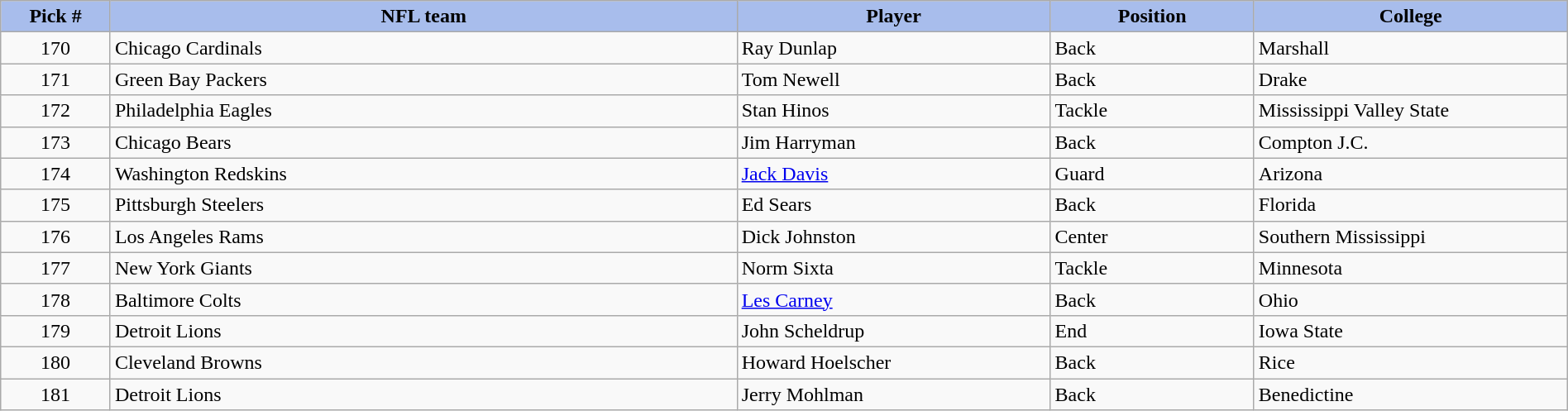<table class="wikitable sortable sortable" style="width: 100%">
<tr>
<th style="background:#A8BDEC;" width=7%>Pick #</th>
<th width=40% style="background:#A8BDEC;">NFL team</th>
<th width=20% style="background:#A8BDEC;">Player</th>
<th width=13% style="background:#A8BDEC;">Position</th>
<th style="background:#A8BDEC;">College</th>
</tr>
<tr>
<td align=center>170</td>
<td>Chicago Cardinals</td>
<td>Ray Dunlap</td>
<td>Back</td>
<td>Marshall</td>
</tr>
<tr>
<td align=center>171</td>
<td>Green Bay Packers</td>
<td>Tom Newell</td>
<td>Back</td>
<td>Drake</td>
</tr>
<tr>
<td align=center>172</td>
<td>Philadelphia Eagles</td>
<td>Stan Hinos</td>
<td>Tackle</td>
<td>Mississippi Valley State</td>
</tr>
<tr>
<td align=center>173</td>
<td>Chicago Bears</td>
<td>Jim Harryman</td>
<td>Back</td>
<td>Compton J.C.</td>
</tr>
<tr>
<td align=center>174</td>
<td>Washington Redskins</td>
<td><a href='#'>Jack Davis</a></td>
<td>Guard</td>
<td>Arizona</td>
</tr>
<tr>
<td align=center>175</td>
<td>Pittsburgh Steelers</td>
<td>Ed Sears</td>
<td>Back</td>
<td>Florida</td>
</tr>
<tr>
<td align=center>176</td>
<td>Los Angeles Rams</td>
<td>Dick Johnston</td>
<td>Center</td>
<td>Southern Mississippi</td>
</tr>
<tr>
<td align=center>177</td>
<td>New York Giants</td>
<td>Norm Sixta</td>
<td>Tackle</td>
<td>Minnesota</td>
</tr>
<tr>
<td align=center>178</td>
<td>Baltimore Colts</td>
<td><a href='#'>Les Carney</a></td>
<td>Back</td>
<td>Ohio</td>
</tr>
<tr>
<td align=center>179</td>
<td>Detroit Lions</td>
<td>John Scheldrup</td>
<td>End</td>
<td>Iowa State</td>
</tr>
<tr>
<td align=center>180</td>
<td>Cleveland Browns</td>
<td>Howard Hoelscher</td>
<td>Back</td>
<td>Rice</td>
</tr>
<tr>
<td align=center>181</td>
<td>Detroit Lions</td>
<td>Jerry Mohlman</td>
<td>Back</td>
<td>Benedictine</td>
</tr>
</table>
